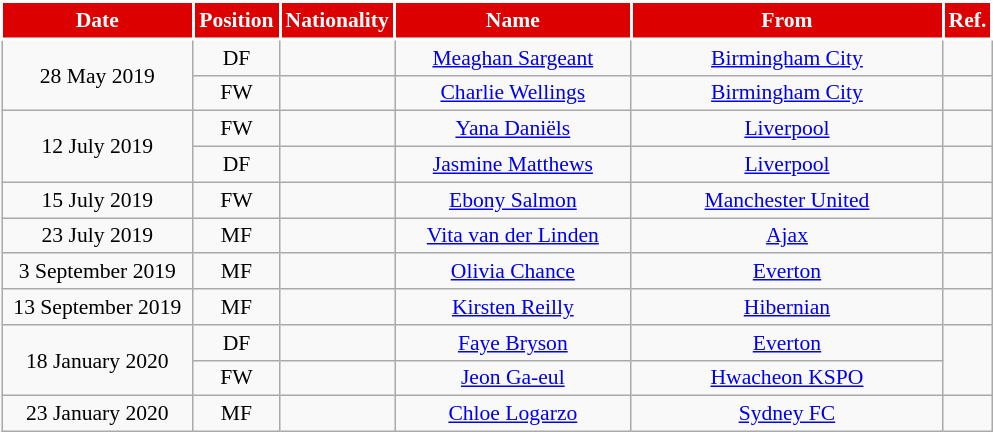<table class="wikitable" style="text-align:center; font-size:90%; ">
<tr>
<th style="background:#DD0000;color:#FFFFFF;border:2px solid #FFFFFF; width:120px;">Date</th>
<th style="background:#DD0000;color:#FFFFFF;border:2px solid #FFFFFF; width:50px;">Position</th>
<th style="background:#DD0000;color:#FFFFFF;border:2px solid #FFFFFF; width:50px;">Nationality</th>
<th style="background:#DD0000;color:#FFFFFF;border:2px solid #FFFFFF; width:150px;">Name</th>
<th style="background:#DD0000;color:#FFFFFF;border:2px solid #FFFFFF; width:200px;">From</th>
<th style="background:#DD0000;color:#FFFFFF;border:2px solid #FFFFFF; width:25px;">Ref.</th>
</tr>
<tr>
<td rowspan="2">28 May 2019</td>
<td>DF</td>
<td></td>
<td><a href='#'>Meaghan Sargeant</a></td>
<td> <a href='#'>Birmingham City</a></td>
<td></td>
</tr>
<tr>
<td>FW</td>
<td></td>
<td><a href='#'>Charlie Wellings</a></td>
<td> <a href='#'>Birmingham City</a></td>
<td></td>
</tr>
<tr>
<td rowspan="2">12 July 2019</td>
<td>FW</td>
<td></td>
<td><a href='#'>Yana Daniëls</a></td>
<td> <a href='#'>Liverpool</a></td>
<td></td>
</tr>
<tr>
<td>DF</td>
<td></td>
<td><a href='#'>Jasmine Matthews</a></td>
<td> <a href='#'>Liverpool</a></td>
<td></td>
</tr>
<tr>
<td>15 July 2019</td>
<td>FW</td>
<td></td>
<td><a href='#'>Ebony Salmon</a></td>
<td> <a href='#'>Manchester United</a></td>
<td></td>
</tr>
<tr>
<td>23 July 2019</td>
<td>MF</td>
<td></td>
<td><a href='#'>Vita van der Linden</a></td>
<td> <a href='#'>Ajax</a></td>
<td></td>
</tr>
<tr>
<td>3 September 2019</td>
<td>MF</td>
<td></td>
<td><a href='#'>Olivia Chance</a></td>
<td> <a href='#'>Everton</a></td>
<td></td>
</tr>
<tr>
<td>13 September 2019</td>
<td>MF</td>
<td></td>
<td><a href='#'>Kirsten Reilly</a></td>
<td> <a href='#'>Hibernian</a></td>
<td></td>
</tr>
<tr>
<td rowspan="2">18 January 2020</td>
<td>DF</td>
<td></td>
<td><a href='#'>Faye Bryson</a></td>
<td> <a href='#'>Everton</a></td>
<td rowspan="2"></td>
</tr>
<tr>
<td>FW</td>
<td></td>
<td><a href='#'>Jeon Ga-eul</a></td>
<td> <a href='#'>Hwacheon KSPO</a></td>
</tr>
<tr>
<td>23 January 2020</td>
<td>MF</td>
<td></td>
<td><a href='#'>Chloe Logarzo</a></td>
<td> <a href='#'>Sydney FC</a></td>
<td></td>
</tr>
</table>
